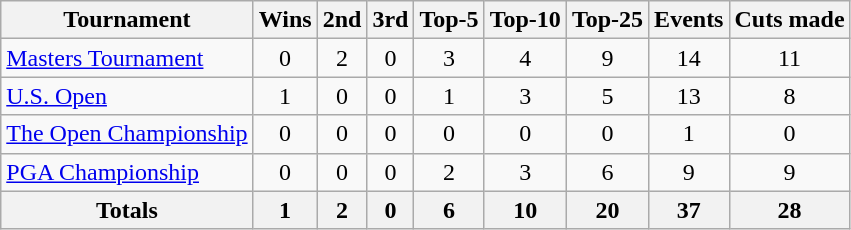<table class=wikitable style=text-align:center>
<tr>
<th>Tournament</th>
<th>Wins</th>
<th>2nd</th>
<th>3rd</th>
<th>Top-5</th>
<th>Top-10</th>
<th>Top-25</th>
<th>Events</th>
<th>Cuts made</th>
</tr>
<tr>
<td align=left><a href='#'>Masters Tournament</a></td>
<td>0</td>
<td>2</td>
<td>0</td>
<td>3</td>
<td>4</td>
<td>9</td>
<td>14</td>
<td>11</td>
</tr>
<tr>
<td align=left><a href='#'>U.S. Open</a></td>
<td>1</td>
<td>0</td>
<td>0</td>
<td>1</td>
<td>3</td>
<td>5</td>
<td>13</td>
<td>8</td>
</tr>
<tr>
<td align=left><a href='#'>The Open Championship</a></td>
<td>0</td>
<td>0</td>
<td>0</td>
<td>0</td>
<td>0</td>
<td>0</td>
<td>1</td>
<td>0</td>
</tr>
<tr>
<td align=left><a href='#'>PGA Championship</a></td>
<td>0</td>
<td>0</td>
<td>0</td>
<td>2</td>
<td>3</td>
<td>6</td>
<td>9</td>
<td>9</td>
</tr>
<tr>
<th>Totals</th>
<th>1</th>
<th>2</th>
<th>0</th>
<th>6</th>
<th>10</th>
<th>20</th>
<th>37</th>
<th>28</th>
</tr>
</table>
